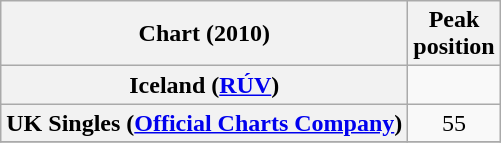<table class="wikitable sortable plainrowheaders">
<tr>
<th scope="col">Chart (2010)</th>
<th scope="col">Peak<br>position</th>
</tr>
<tr>
<th scope="row">Iceland (<a href='#'>RÚV</a>)</th>
<td></td>
</tr>
<tr>
<th scope="row">UK Singles (<a href='#'>Official Charts Company</a>)</th>
<td style="text-align:center;">55</td>
</tr>
<tr>
</tr>
</table>
